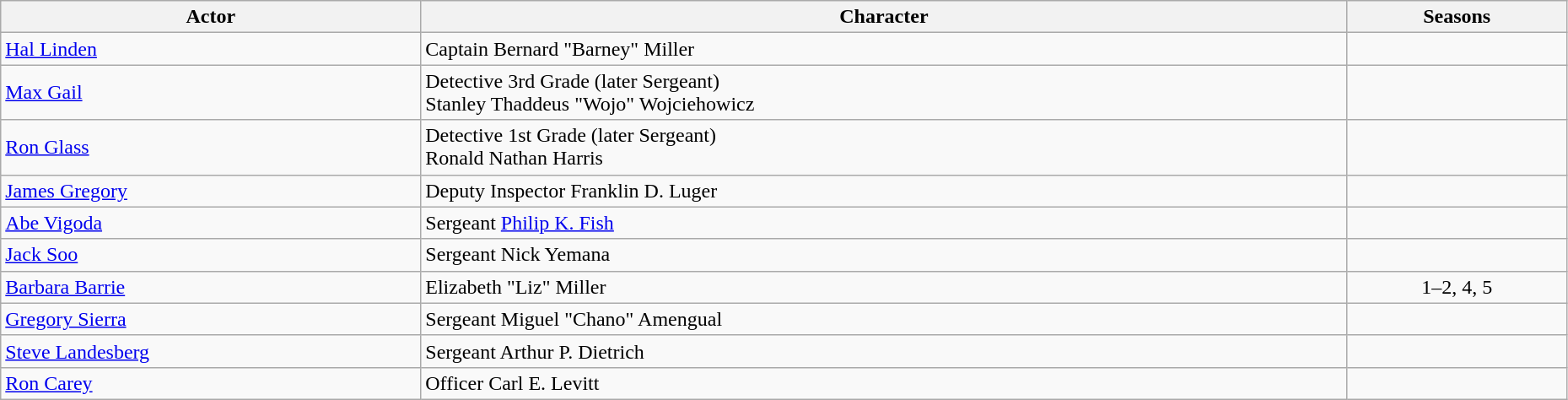<table class="wikitable" style="width:98%">
<tr>
<th>Actor</th>
<th>Character</th>
<th>Seasons</th>
</tr>
<tr>
<td><a href='#'>Hal Linden</a></td>
<td>Captain Bernard "Barney" Miller</td>
<td></td>
</tr>
<tr>
<td><a href='#'>Max Gail</a></td>
<td style="white-space:nowrap;">Detective 3rd Grade (later Sergeant) <br> Stanley Thaddeus "Wojo" Wojciehowicz</td>
<td></td>
</tr>
<tr>
<td><a href='#'>Ron Glass</a></td>
<td>Detective 1st Grade (later Sergeant)<br> Ronald Nathan Harris</td>
<td></td>
</tr>
<tr>
<td><a href='#'>James Gregory</a></td>
<td>Deputy Inspector Franklin D. Luger</td>
<td></td>
</tr>
<tr>
<td><a href='#'>Abe Vigoda</a></td>
<td>Sergeant <a href='#'>Philip K. Fish</a></td>
<td></td>
</tr>
<tr>
<td><a href='#'>Jack Soo</a></td>
<td style="white-space:nowrap;">Sergeant Nick Yemana</td>
<td></td>
</tr>
<tr>
<td><a href='#'>Barbara Barrie</a></td>
<td>Elizabeth "Liz" Miller</td>
<td style="white-space:nowrap;text-align:center;">1–2, 4, 5</td>
</tr>
<tr>
<td><a href='#'>Gregory Sierra</a></td>
<td>Sergeant Miguel "Chano" Amengual</td>
<td></td>
</tr>
<tr>
<td><a href='#'>Steve Landesberg</a></td>
<td>Sergeant Arthur P. Dietrich</td>
<td></td>
</tr>
<tr>
<td><a href='#'>Ron Carey</a></td>
<td>Officer Carl E. Levitt</td>
<td></td>
</tr>
</table>
